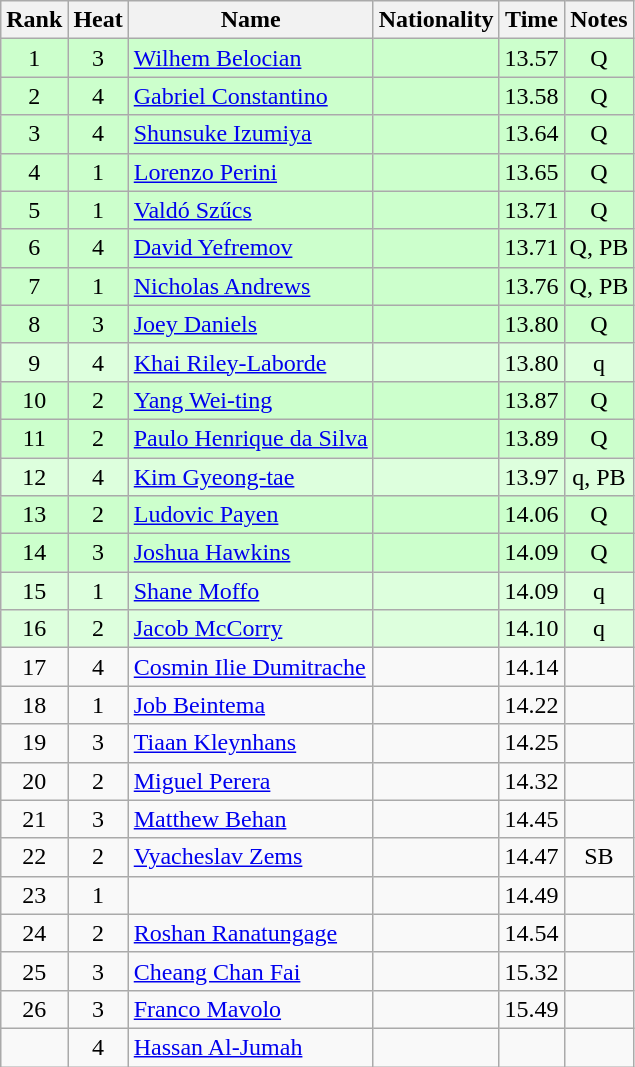<table class="wikitable sortable" style="text-align:center">
<tr>
<th>Rank</th>
<th>Heat</th>
<th>Name</th>
<th>Nationality</th>
<th>Time</th>
<th>Notes</th>
</tr>
<tr bgcolor=ccffcc>
<td>1</td>
<td>3</td>
<td align=left><a href='#'>Wilhem Belocian</a></td>
<td align=left></td>
<td>13.57</td>
<td>Q</td>
</tr>
<tr bgcolor=ccffcc>
<td>2</td>
<td>4</td>
<td align=left><a href='#'>Gabriel Constantino</a></td>
<td align=left></td>
<td>13.58</td>
<td>Q</td>
</tr>
<tr bgcolor=ccffcc>
<td>3</td>
<td>4</td>
<td align=left><a href='#'>Shunsuke Izumiya</a></td>
<td align=left></td>
<td>13.64</td>
<td>Q</td>
</tr>
<tr bgcolor=ccffcc>
<td>4</td>
<td>1</td>
<td align=left><a href='#'>Lorenzo Perini</a></td>
<td align=left></td>
<td>13.65</td>
<td>Q</td>
</tr>
<tr bgcolor=ccffcc>
<td>5</td>
<td>1</td>
<td align=left><a href='#'>Valdó Szűcs</a></td>
<td align=left></td>
<td>13.71</td>
<td>Q</td>
</tr>
<tr bgcolor=ccffcc>
<td>6</td>
<td>4</td>
<td align=left><a href='#'>David Yefremov</a></td>
<td align=left></td>
<td>13.71</td>
<td>Q, PB</td>
</tr>
<tr bgcolor=ccffcc>
<td>7</td>
<td>1</td>
<td align=left><a href='#'>Nicholas Andrews</a></td>
<td align=left></td>
<td>13.76</td>
<td>Q, PB</td>
</tr>
<tr bgcolor=ccffcc>
<td>8</td>
<td>3</td>
<td align=left><a href='#'>Joey Daniels</a></td>
<td align=left></td>
<td>13.80</td>
<td>Q</td>
</tr>
<tr bgcolor=ddffdd>
<td>9</td>
<td>4</td>
<td align=left><a href='#'>Khai Riley-Laborde</a></td>
<td align=left></td>
<td>13.80</td>
<td>q</td>
</tr>
<tr bgcolor=ccffcc>
<td>10</td>
<td>2</td>
<td align=left><a href='#'>Yang Wei-ting</a></td>
<td align=left></td>
<td>13.87</td>
<td>Q</td>
</tr>
<tr bgcolor=ccffcc>
<td>11</td>
<td>2</td>
<td align=left><a href='#'>Paulo Henrique da Silva</a></td>
<td align=left></td>
<td>13.89</td>
<td>Q</td>
</tr>
<tr bgcolor=ddffdd>
<td>12</td>
<td>4</td>
<td align=left><a href='#'>Kim Gyeong-tae</a></td>
<td align=left></td>
<td>13.97</td>
<td>q, PB</td>
</tr>
<tr bgcolor=ccffcc>
<td>13</td>
<td>2</td>
<td align=left><a href='#'>Ludovic Payen</a></td>
<td align=left></td>
<td>14.06</td>
<td>Q</td>
</tr>
<tr bgcolor=ccffcc>
<td>14</td>
<td>3</td>
<td align=left><a href='#'>Joshua Hawkins</a></td>
<td align=left></td>
<td>14.09</td>
<td>Q</td>
</tr>
<tr bgcolor=ddffdd>
<td>15</td>
<td>1</td>
<td align=left><a href='#'>Shane Moffo</a></td>
<td align=left></td>
<td>14.09</td>
<td>q</td>
</tr>
<tr bgcolor=ddffdd>
<td>16</td>
<td>2</td>
<td align=left><a href='#'>Jacob McCorry</a></td>
<td align=left></td>
<td>14.10</td>
<td>q</td>
</tr>
<tr>
<td>17</td>
<td>4</td>
<td align=left><a href='#'>Cosmin Ilie Dumitrache</a></td>
<td align=left></td>
<td>14.14</td>
<td></td>
</tr>
<tr>
<td>18</td>
<td>1</td>
<td align=left><a href='#'>Job Beintema</a></td>
<td align=left></td>
<td>14.22</td>
<td></td>
</tr>
<tr>
<td>19</td>
<td>3</td>
<td align=left><a href='#'>Tiaan Kleynhans</a></td>
<td align=left></td>
<td>14.25</td>
<td></td>
</tr>
<tr>
<td>20</td>
<td>2</td>
<td align=left><a href='#'>Miguel Perera</a></td>
<td align=left></td>
<td>14.32</td>
<td></td>
</tr>
<tr>
<td>21</td>
<td>3</td>
<td align=left><a href='#'>Matthew Behan</a></td>
<td align=left></td>
<td>14.45</td>
<td></td>
</tr>
<tr>
<td>22</td>
<td>2</td>
<td align=left><a href='#'>Vyacheslav Zems</a></td>
<td align=left></td>
<td>14.47</td>
<td>SB</td>
</tr>
<tr>
<td>23</td>
<td>1</td>
<td align=left></td>
<td align=left></td>
<td>14.49</td>
<td></td>
</tr>
<tr>
<td>24</td>
<td>2</td>
<td align=left><a href='#'>Roshan Ranatungage</a></td>
<td align=left></td>
<td>14.54</td>
<td></td>
</tr>
<tr>
<td>25</td>
<td>3</td>
<td align=left><a href='#'>Cheang Chan Fai</a></td>
<td align=left></td>
<td>15.32</td>
<td></td>
</tr>
<tr>
<td>26</td>
<td>3</td>
<td align=left><a href='#'>Franco Mavolo</a></td>
<td align=left></td>
<td>15.49</td>
<td></td>
</tr>
<tr>
<td></td>
<td>4</td>
<td align=left><a href='#'>Hassan Al-Jumah</a></td>
<td align=left></td>
<td></td>
<td></td>
</tr>
</table>
